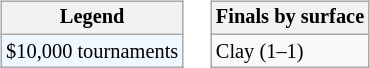<table>
<tr valign=top>
<td><br><table class=wikitable style="font-size:85%">
<tr>
<th>Legend</th>
</tr>
<tr style="background:#f0f8ff;">
<td>$10,000 tournaments</td>
</tr>
</table>
</td>
<td><br><table class=wikitable style="font-size:85%">
<tr>
<th>Finals by surface</th>
</tr>
<tr>
<td>Clay (1–1)</td>
</tr>
</table>
</td>
</tr>
</table>
